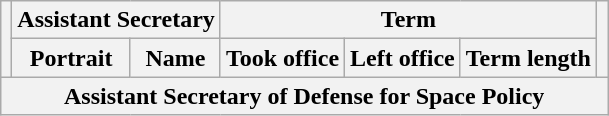<table class="wikitable sortable">
<tr>
<th rowspan=2></th>
<th colspan=2>Assistant Secretary</th>
<th colspan=3>Term</th>
<th rowspan=2></th>
</tr>
<tr>
<th>Portrait</th>
<th>Name</th>
<th>Took office</th>
<th>Left office</th>
<th>Term length</th>
</tr>
<tr>
<th colspan=7>Assistant Secretary of Defense for Space Policy<br>





</th>
</tr>
</table>
